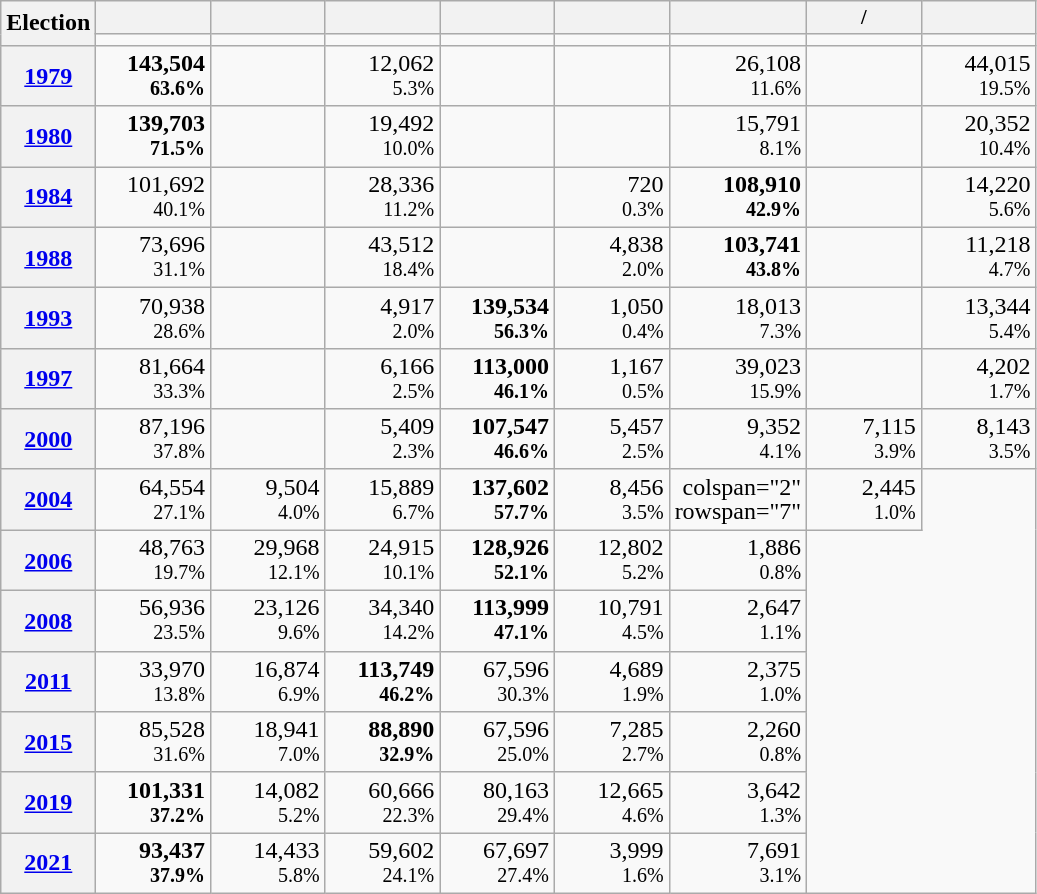<table class="wikitable" style="text-align:right; line-height:16px">
<tr>
<th rowspan="2" width="20">Election</th>
<th width="70" style="font-size:85%"></th>
<th width="70" style="font-size:85%"></th>
<th width="70" style="font-size:85%"></th>
<th width="70" style="font-size:85%"></th>
<th width="70" style="font-size:85%"></th>
<th width="70" style="font-size:85%"></th>
<th width="70" style="font-size:85%"> /<br></th>
<th width="70" style="font-size:85%"></th>
</tr>
<tr>
<td></td>
<td></td>
<td></td>
<td></td>
<td></td>
<td></td>
<td></td>
<td></td>
</tr>
<tr>
<th scope="row"><a href='#'>1979</a></th>
<td><strong>143,504<br><small>63.6%</small></strong></td>
<td></td>
<td>12,062<br><small>5.3%</small></td>
<td></td>
<td></td>
<td>26,108<br><small>11.6%</small></td>
<td></td>
<td>44,015<br><small>19.5%</small></td>
</tr>
<tr>
<th scope="row"><a href='#'>1980</a></th>
<td><strong>139,703<br><small>71.5%</small></strong></td>
<td></td>
<td>19,492<br><small>10.0%</small></td>
<td></td>
<td></td>
<td>15,791<br><small>8.1%</small></td>
<td></td>
<td>20,352<br><small>10.4%</small></td>
</tr>
<tr>
<th scope="row"><a href='#'>1984</a></th>
<td>101,692<br><small>40.1%</small></td>
<td></td>
<td>28,336<br><small>11.2%</small></td>
<td></td>
<td>720<br><small>0.3%</small></td>
<td><strong>108,910<br><small>42.9%</small></strong></td>
<td></td>
<td>14,220<br><small>5.6%</small></td>
</tr>
<tr>
<th scope="row"><a href='#'>1988</a></th>
<td>73,696<br><small>31.1%</small></td>
<td></td>
<td>43,512<br><small>18.4%</small></td>
<td></td>
<td>4,838<br><small>2.0%</small></td>
<td><strong>103,741<br><small>43.8%</small></strong></td>
<td></td>
<td>11,218<br><small>4.7%</small></td>
</tr>
<tr>
<th scope="row"><a href='#'>1993</a></th>
<td>70,938<br><small>28.6%</small></td>
<td></td>
<td>4,917<br><small>2.0%</small></td>
<td><strong>139,534<br><small>56.3%</small></strong></td>
<td>1,050<br><small>0.4%</small></td>
<td>18,013<br><small>7.3%</small></td>
<td></td>
<td>13,344<br><small>5.4%</small></td>
</tr>
<tr>
<th scope="row"><a href='#'>1997</a></th>
<td>81,664<br><small>33.3%</small></td>
<td></td>
<td>6,166<br><small>2.5%</small></td>
<td><strong>113,000<br><small>46.1%</small></strong></td>
<td>1,167<br><small>0.5%</small></td>
<td>39,023<br><small>15.9%</small></td>
<td></td>
<td>4,202<br><small>1.7%</small></td>
</tr>
<tr>
<th scope="row"><a href='#'>2000</a></th>
<td>87,196<br><small>37.8%</small></td>
<td></td>
<td>5,409<br><small>2.3%</small></td>
<td><strong>107,547<br><small>46.6%</small></strong></td>
<td>5,457<br><small>2.5%</small></td>
<td>9,352<br><small>4.1%</small></td>
<td>7,115<br><small>3.9%</small></td>
<td>8,143<br><small>3.5%</small></td>
</tr>
<tr>
<th scope="row"><a href='#'>2004</a></th>
<td>64,554<br><small>27.1%</small></td>
<td>9,504<br><small>4.0%</small></td>
<td>15,889<br><small>6.7%</small></td>
<td><strong>137,602<br><small>57.7%</small></strong></td>
<td>8,456<br><small>3.5%</small></td>
<td>colspan="2" rowspan="7" </td>
<td>2,445<br><small>1.0%</small></td>
</tr>
<tr>
<th scope="row"><a href='#'>2006</a></th>
<td>48,763<br><small>19.7%</small></td>
<td>29,968<br><small>12.1%</small></td>
<td>24,915<br><small>10.1%</small></td>
<td><strong>128,926<br><small>52.1%</small></strong></td>
<td>12,802<br><small>5.2%</small></td>
<td>1,886<br><small>0.8%</small></td>
</tr>
<tr>
<th scope="row"><a href='#'>2008</a></th>
<td>56,936<br><small>23.5%</small></td>
<td>23,126<br><small>9.6%</small></td>
<td>34,340<br><small>14.2%</small></td>
<td><strong>113,999<br><small>47.1%</small></strong></td>
<td>10,791<br><small>4.5%</small></td>
<td>2,647<br><small>1.1%</small></td>
</tr>
<tr>
<th scope="row"><a href='#'>2011</a></th>
<td>33,970<br><small>13.8%</small></td>
<td>16,874<br><small>6.9%</small></td>
<td><strong>113,749<br><small>46.2%</small></strong></td>
<td>67,596<br><small>30.3%</small></td>
<td>4,689<br><small>1.9%</small></td>
<td>2,375<br><small>1.0%</small></td>
</tr>
<tr>
<th scope="row"><a href='#'>2015</a></th>
<td>85,528<br><small>31.6%</small></td>
<td>18,941<br><small>7.0%</small></td>
<td><strong>88,890<br><small>32.9%</small></strong></td>
<td>67,596<br><small>25.0%</small></td>
<td>7,285<br><small>2.7%</small></td>
<td>2,260<br><small>0.8%</small></td>
</tr>
<tr>
<th scope="row"><a href='#'>2019</a></th>
<td><strong>101,331<br><small>37.2%</small></strong></td>
<td>14,082<br><small>5.2%</small></td>
<td>60,666<br><small>22.3%</small></td>
<td>80,163<br><small>29.4%</small></td>
<td>12,665<br><small>4.6%</small></td>
<td>3,642<br><small>1.3%</small></td>
</tr>
<tr>
<th scope="row"><a href='#'>2021</a></th>
<td><strong>93,437<br><small>37.9%</small></strong></td>
<td>14,433<br><small>5.8%</small></td>
<td>59,602<br><small>24.1%</small></td>
<td>67,697<br><small>27.4%</small></td>
<td>3,999<br><small>1.6%</small></td>
<td>7,691<br><small>3.1%</small></td>
</tr>
</table>
